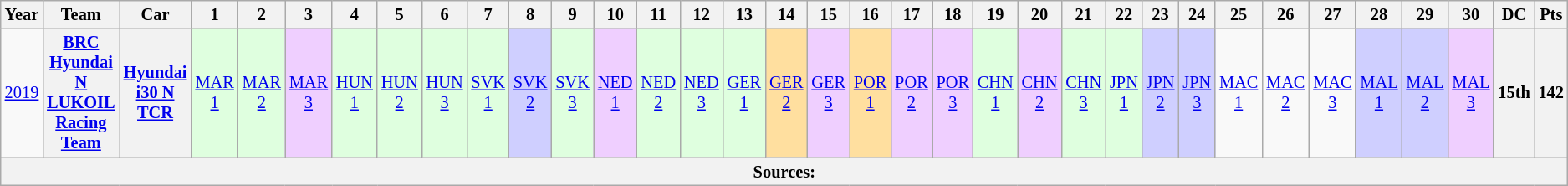<table class="wikitable" style="text-align:center; font-size:85%">
<tr>
<th>Year</th>
<th>Team</th>
<th>Car</th>
<th>1</th>
<th>2</th>
<th>3</th>
<th>4</th>
<th>5</th>
<th>6</th>
<th>7</th>
<th>8</th>
<th>9</th>
<th>10</th>
<th>11</th>
<th>12</th>
<th>13</th>
<th>14</th>
<th>15</th>
<th>16</th>
<th>17</th>
<th>18</th>
<th>19</th>
<th>20</th>
<th>21</th>
<th>22</th>
<th>23</th>
<th>24</th>
<th>25</th>
<th>26</th>
<th>27</th>
<th>28</th>
<th>29</th>
<th>30</th>
<th>DC</th>
<th>Pts</th>
</tr>
<tr>
<td><a href='#'>2019</a></td>
<th><a href='#'>BRC Hyundai N LUKOIL Racing Team</a></th>
<th><a href='#'>Hyundai i30 N TCR</a></th>
<td style="background:#DFFFDF;"><a href='#'>MAR<br>1</a><br></td>
<td style="background:#DFFFDF;"><a href='#'>MAR<br>2</a><br></td>
<td style="background:#EFCFFF;"><a href='#'>MAR<br>3</a><br></td>
<td style="background:#DFFFDF;"><a href='#'>HUN<br>1</a><br></td>
<td style="background:#DFFFDF;"><a href='#'>HUN<br>2</a><br></td>
<td style="background:#DFFFDF;"><a href='#'>HUN<br>3</a><br></td>
<td style="background:#DFFFDF;"><a href='#'>SVK<br>1</a><br></td>
<td style="background:#CFCFFF;"><a href='#'>SVK<br>2</a><br></td>
<td style="background:#DFFFDF;"><a href='#'>SVK<br>3</a><br></td>
<td style="background:#EFCFFF;"><a href='#'>NED<br>1</a><br></td>
<td style="background:#DFFFDF;"><a href='#'>NED<br>2</a><br></td>
<td style="background:#DFFFDF;"><a href='#'>NED<br>3</a><br></td>
<td style="background:#DFFFDF;"><a href='#'>GER<br>1</a><br></td>
<td style="background:#FFDF9F;"><a href='#'>GER<br>2</a><br></td>
<td style="background:#EFCFFF;"><a href='#'>GER<br>3</a><br></td>
<td style="background:#FFDF9F;"><a href='#'>POR<br>1</a><br></td>
<td style="background:#EFCFFF;"><a href='#'>POR<br>2</a><br></td>
<td style="background:#EFCFFF;"><a href='#'>POR<br>3</a><br></td>
<td style="background:#DFFFDF;"><a href='#'>CHN<br>1</a><br></td>
<td style="background:#EFCFFF;"><a href='#'>CHN<br>2</a><br></td>
<td style="background:#DFFFDF;"><a href='#'>CHN<br>3</a><br></td>
<td style="background:#DFFFDF;"><a href='#'>JPN<br>1</a><br></td>
<td style="background:#CFCFFF;"><a href='#'>JPN<br>2</a><br></td>
<td style="background:#CFCFFF;"><a href='#'>JPN<br>3</a><br></td>
<td><a href='#'>MAC<br>1</a></td>
<td><a href='#'>MAC<br>2</a></td>
<td><a href='#'>MAC<br>3</a></td>
<td style="background:#CFCFFF;"><a href='#'>MAL<br>1</a><br></td>
<td style="background:#CFCFFF;"><a href='#'>MAL<br>2</a><br></td>
<td style="background:#EFCFFF;"><a href='#'>MAL<br>3</a><br></td>
<th>15th</th>
<th>142</th>
</tr>
<tr>
<th colspan="35">Sources:</th>
</tr>
</table>
